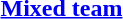<table>
<tr>
<th rowspan=2><a href='#'>Mixed team</a></th>
<td rowspan=2></td>
<td rowspan=2></td>
<td></td>
</tr>
<tr>
<td></td>
</tr>
</table>
